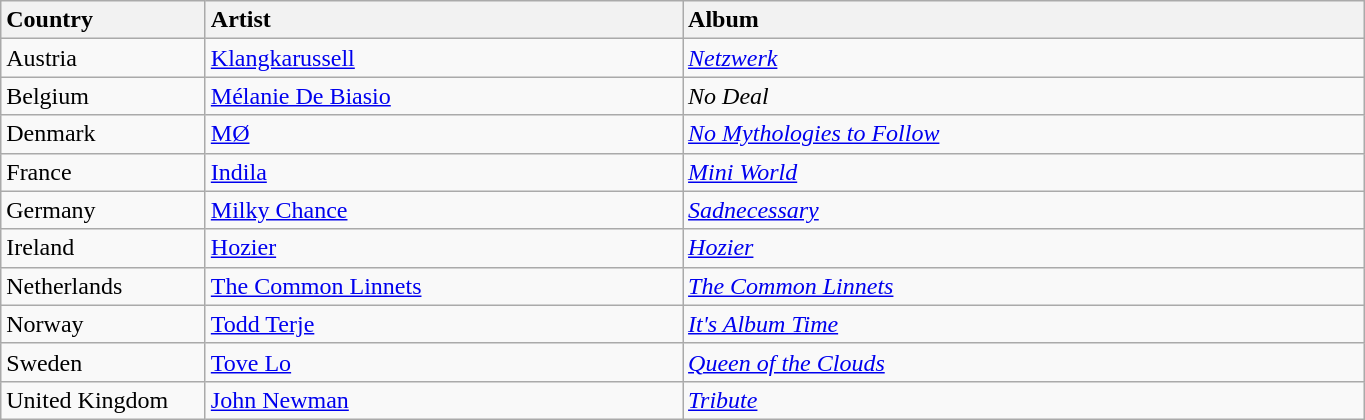<table class="wikitable" style="width:72%;">
<tr>
<th style="width:15%; text-align:left;">Country</th>
<th style="width:35%; text-align:left;">Artist</th>
<th style="width:50%; text-align:left;">Album</th>
</tr>
<tr>
<td>Austria</td>
<td><a href='#'>Klangkarussell</a></td>
<td><em><a href='#'>Netzwerk</a></em></td>
</tr>
<tr>
<td>Belgium</td>
<td><a href='#'>Mélanie De Biasio</a></td>
<td><em>No Deal</em></td>
</tr>
<tr>
<td>Denmark</td>
<td><a href='#'>MØ</a></td>
<td><em><a href='#'>No Mythologies to Follow</a></em></td>
</tr>
<tr>
<td>France</td>
<td><a href='#'>Indila</a></td>
<td><em><a href='#'>Mini World</a></em></td>
</tr>
<tr>
<td>Germany</td>
<td><a href='#'>Milky Chance</a></td>
<td><em><a href='#'>Sadnecessary</a></em></td>
</tr>
<tr>
<td>Ireland</td>
<td><a href='#'>Hozier</a></td>
<td><em><a href='#'>Hozier</a></em></td>
</tr>
<tr>
<td>Netherlands</td>
<td><a href='#'>The Common Linnets</a></td>
<td><em><a href='#'>The Common Linnets</a></em></td>
</tr>
<tr>
<td>Norway</td>
<td><a href='#'>Todd Terje</a></td>
<td><em><a href='#'>It's Album Time</a></em></td>
</tr>
<tr>
<td>Sweden</td>
<td><a href='#'>Tove Lo</a></td>
<td><em><a href='#'>Queen of the Clouds</a></em></td>
</tr>
<tr>
<td>United Kingdom</td>
<td><a href='#'>John Newman</a></td>
<td><em><a href='#'>Tribute</a></em></td>
</tr>
</table>
